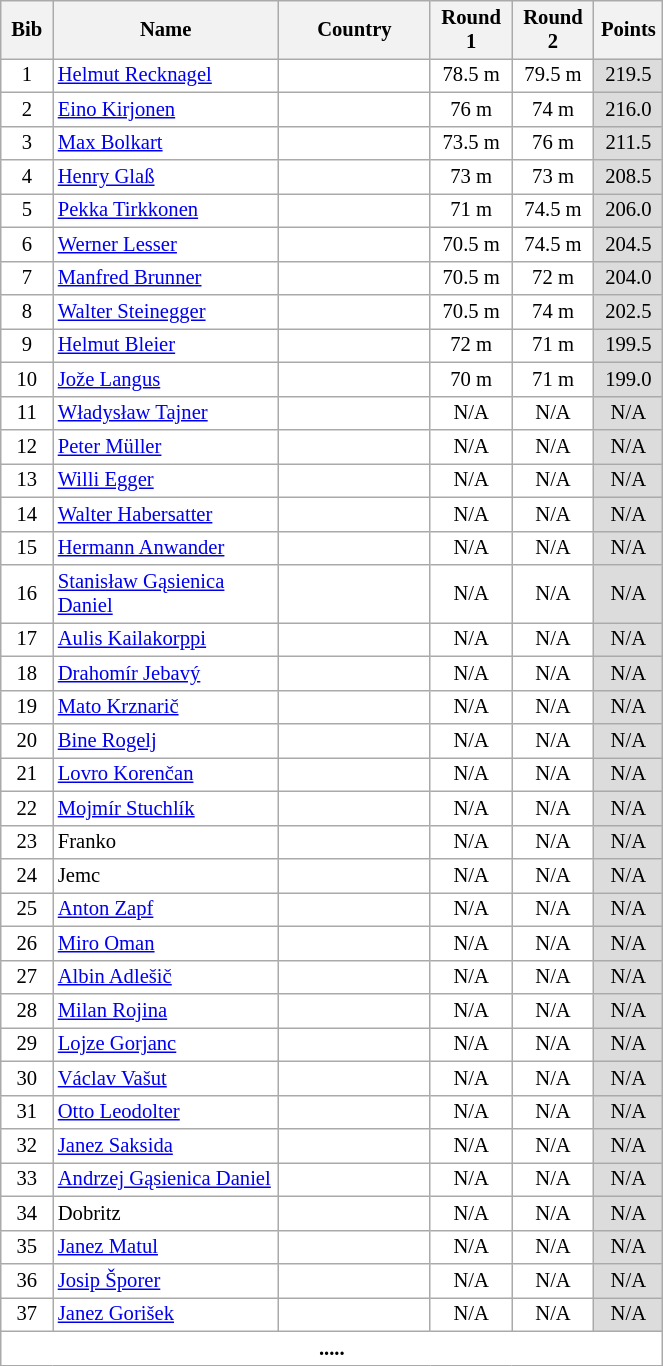<table class="wikitable collapsible autocollapse sortable" cellpadding="3" cellspacing="0" border="1" style="background:#fff; font-size:86%; width:35%; line-height:16px; border:grey solid 1px; border-collapse:collapse;">
<tr>
<th width="30">Bib</th>
<th width="162">Name</th>
<th width="105">Country</th>
<th width="50">Round 1</th>
<th width="50">Round 2</th>
<th width="40">Points</th>
</tr>
<tr>
<td align=center>1</td>
<td><a href='#'>Helmut Recknagel</a></td>
<td></td>
<td align=center>78.5 m</td>
<td align=center>79.5 m</td>
<td align=center bgcolor=#DCDCDC>219.5</td>
</tr>
<tr>
<td align=center>2</td>
<td><a href='#'>Eino Kirjonen</a></td>
<td></td>
<td align=center>76 m</td>
<td align=center>74 m</td>
<td align=center bgcolor=#DCDCDC>216.0</td>
</tr>
<tr>
<td align=center>3</td>
<td><a href='#'>Max Bolkart</a></td>
<td></td>
<td align=center>73.5 m</td>
<td align=center>76 m</td>
<td align=center bgcolor=#DCDCDC>211.5</td>
</tr>
<tr>
<td align=center>4</td>
<td><a href='#'>Henry Glaß</a></td>
<td></td>
<td align=center>73 m</td>
<td align=center>73 m</td>
<td align=center bgcolor=#DCDCDC>208.5</td>
</tr>
<tr>
<td align=center>5</td>
<td><a href='#'>Pekka Tirkkonen</a></td>
<td></td>
<td align=center>71 m</td>
<td align=center>74.5 m</td>
<td align=center bgcolor=#DCDCDC>206.0</td>
</tr>
<tr>
<td align=center>6</td>
<td><a href='#'>Werner Lesser</a></td>
<td></td>
<td align=center>70.5 m</td>
<td align=center>74.5 m</td>
<td align=center bgcolor=#DCDCDC>204.5</td>
</tr>
<tr>
<td align=center>7</td>
<td><a href='#'>Manfred Brunner</a></td>
<td></td>
<td align=center>70.5 m</td>
<td align=center>72 m</td>
<td align=center bgcolor=#DCDCDC>204.0</td>
</tr>
<tr>
<td align=center>8</td>
<td><a href='#'>Walter Steinegger</a></td>
<td></td>
<td align=center>70.5 m</td>
<td align=center>74 m</td>
<td align=center bgcolor=#DCDCDC>202.5</td>
</tr>
<tr>
<td align=center>9</td>
<td><a href='#'>Helmut Bleier</a></td>
<td></td>
<td align=center>72 m</td>
<td align=center>71 m</td>
<td align=center bgcolor=#DCDCDC>199.5</td>
</tr>
<tr>
<td align=center>10</td>
<td><a href='#'>Jože Langus</a></td>
<td></td>
<td align=center>70 m</td>
<td align=center>71 m</td>
<td align=center bgcolor=#DCDCDC>199.0</td>
</tr>
<tr>
<td align=center>11</td>
<td><a href='#'>Władysław Tajner</a></td>
<td></td>
<td align=center>N/A</td>
<td align=center>N/A</td>
<td align=center bgcolor=#DCDCDC>N/A</td>
</tr>
<tr>
<td align=center>12</td>
<td><a href='#'>Peter Müller</a></td>
<td></td>
<td align=center>N/A</td>
<td align=center>N/A</td>
<td align=center bgcolor=#DCDCDC>N/A</td>
</tr>
<tr>
<td align=center>13</td>
<td><a href='#'>Willi Egger</a></td>
<td></td>
<td align=center>N/A</td>
<td align=center>N/A</td>
<td align=center bgcolor=#DCDCDC>N/A</td>
</tr>
<tr>
<td align=center>14</td>
<td><a href='#'>Walter Habersatter</a></td>
<td></td>
<td align=center>N/A</td>
<td align=center>N/A</td>
<td align=center bgcolor=#DCDCDC>N/A</td>
</tr>
<tr>
<td align=center>15</td>
<td><a href='#'>Hermann Anwander</a></td>
<td></td>
<td align=center>N/A</td>
<td align=center>N/A</td>
<td align=center bgcolor=#DCDCDC>N/A</td>
</tr>
<tr>
<td align=center>16</td>
<td><a href='#'>Stanisław Gąsienica Daniel</a></td>
<td></td>
<td align=center>N/A</td>
<td align=center>N/A</td>
<td align=center bgcolor=#DCDCDC>N/A</td>
</tr>
<tr>
<td align=center>17</td>
<td><a href='#'>Aulis Kailakorppi</a></td>
<td></td>
<td align=center>N/A</td>
<td align=center>N/A</td>
<td align=center bgcolor=#DCDCDC>N/A</td>
</tr>
<tr>
<td align=center>18</td>
<td><a href='#'>Drahomír Jebavý</a></td>
<td></td>
<td align=center>N/A</td>
<td align=center>N/A</td>
<td align=center bgcolor=#DCDCDC>N/A</td>
</tr>
<tr>
<td align=center>19</td>
<td><a href='#'>Mato Krznarič</a></td>
<td></td>
<td align=center>N/A</td>
<td align=center>N/A</td>
<td align=center bgcolor=#DCDCDC>N/A</td>
</tr>
<tr>
<td align=center>20</td>
<td><a href='#'>Bine Rogelj</a></td>
<td></td>
<td align=center>N/A</td>
<td align=center>N/A</td>
<td align=center bgcolor=#DCDCDC>N/A</td>
</tr>
<tr>
<td align=center>21</td>
<td><a href='#'>Lovro Korenčan</a></td>
<td></td>
<td align=center>N/A</td>
<td align=center>N/A</td>
<td align=center bgcolor=#DCDCDC>N/A</td>
</tr>
<tr>
<td align=center>22</td>
<td><a href='#'>Mojmír Stuchlík</a></td>
<td></td>
<td align=center>N/A</td>
<td align=center>N/A</td>
<td align=center bgcolor=#DCDCDC>N/A</td>
</tr>
<tr>
<td align=center>23</td>
<td>Franko</td>
<td></td>
<td align=center>N/A</td>
<td align=center>N/A</td>
<td align=center bgcolor=#DCDCDC>N/A</td>
</tr>
<tr>
<td align=center>24</td>
<td>Jemc</td>
<td></td>
<td align=center>N/A</td>
<td align=center>N/A</td>
<td align=center bgcolor=#DCDCDC>N/A</td>
</tr>
<tr>
<td align=center>25</td>
<td><a href='#'>Anton Zapf</a></td>
<td></td>
<td align=center>N/A</td>
<td align=center>N/A</td>
<td align=center bgcolor=#DCDCDC>N/A</td>
</tr>
<tr>
<td align=center>26</td>
<td><a href='#'>Miro Oman</a></td>
<td></td>
<td align=center>N/A</td>
<td align=center>N/A</td>
<td align=center bgcolor=#DCDCDC>N/A</td>
</tr>
<tr>
<td align=center>27</td>
<td><a href='#'>Albin Adlešič</a></td>
<td></td>
<td align=center>N/A</td>
<td align=center>N/A</td>
<td align=center bgcolor=#DCDCDC>N/A</td>
</tr>
<tr>
<td align=center>28</td>
<td><a href='#'>Milan Rojina</a></td>
<td></td>
<td align=center>N/A</td>
<td align=center>N/A</td>
<td align=center bgcolor=#DCDCDC>N/A</td>
</tr>
<tr>
<td align=center>29</td>
<td><a href='#'>Lojze Gorjanc</a></td>
<td></td>
<td align=center>N/A</td>
<td align=center>N/A</td>
<td align=center bgcolor=#DCDCDC>N/A</td>
</tr>
<tr>
<td align=center>30</td>
<td><a href='#'>Václav Vašut</a></td>
<td></td>
<td align=center>N/A</td>
<td align=center>N/A</td>
<td align=center bgcolor=#DCDCDC>N/A</td>
</tr>
<tr>
<td align=center>31</td>
<td><a href='#'>Otto Leodolter</a></td>
<td></td>
<td align=center>N/A</td>
<td align=center>N/A</td>
<td align=center bgcolor=#DCDCDC>N/A</td>
</tr>
<tr>
<td align=center>32</td>
<td><a href='#'>Janez Saksida</a></td>
<td></td>
<td align=center>N/A</td>
<td align=center>N/A</td>
<td align=center bgcolor=#DCDCDC>N/A</td>
</tr>
<tr>
<td align=center>33</td>
<td><a href='#'>Andrzej Gąsienica Daniel</a></td>
<td></td>
<td align=center>N/A</td>
<td align=center>N/A</td>
<td align=center bgcolor=#DCDCDC>N/A</td>
</tr>
<tr>
<td align=center>34</td>
<td>Dobritz</td>
<td></td>
<td align=center>N/A</td>
<td align=center>N/A</td>
<td align=center bgcolor=#DCDCDC>N/A</td>
</tr>
<tr>
<td align=center>35</td>
<td><a href='#'>Janez Matul</a></td>
<td></td>
<td align=center>N/A</td>
<td align=center>N/A</td>
<td align=center bgcolor=#DCDCDC>N/A</td>
</tr>
<tr>
<td align=center>36</td>
<td><a href='#'>Josip Šporer</a></td>
<td></td>
<td align=center>N/A</td>
<td align=center>N/A</td>
<td align=center bgcolor=#DCDCDC>N/A</td>
</tr>
<tr>
<td align=center>37</td>
<td><a href='#'>Janez Gorišek</a></td>
<td></td>
<td align=center>N/A</td>
<td align=center>N/A</td>
<td align=center bgcolor=#DCDCDC>N/A</td>
</tr>
<tr>
<td colspan=6 align=center><strong>.....</strong></td>
</tr>
</table>
